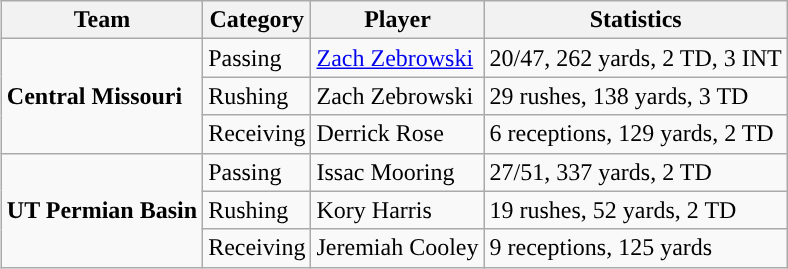<table class="wikitable" style="float: right;">
<tr>
<th>Team</th>
<th>Category</th>
<th>Player</th>
<th>Statistics</th>
</tr>
<tr>
<td rowspan=3><strong>Central Missouri</strong></td>
<td>Passing</td>
<td><a href='#'>Zach Zebrowski</a></td>
<td>20/47, 262 yards, 2 TD, 3 INT</td>
</tr>
<tr>
<td>Rushing</td>
<td>Zach Zebrowski</td>
<td>29 rushes, 138 yards, 3 TD</td>
</tr>
<tr>
<td>Receiving</td>
<td>Derrick Rose</td>
<td>6 receptions, 129 yards, 2 TD</td>
</tr>
<tr>
<td rowspan=3><strong>UT Permian Basin</strong></td>
<td>Passing</td>
<td>Issac Mooring</td>
<td>27/51, 337 yards, 2 TD</td>
</tr>
<tr>
<td>Rushing</td>
<td>Kory Harris</td>
<td>19 rushes, 52 yards, 2 TD</td>
</tr>
<tr>
<td>Receiving</td>
<td>Jeremiah Cooley</td>
<td>9 receptions, 125 yards</td>
</tr>
</table>
